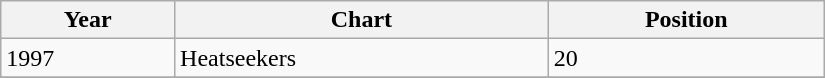<table class="wikitable" width="550px">
<tr>
<th align="left">Year</th>
<th align="left">Chart</th>
<th align="left">Position</th>
</tr>
<tr>
<td align="left">1997</td>
<td align="left">Heatseekers</td>
<td align="left">20</td>
</tr>
<tr>
</tr>
</table>
